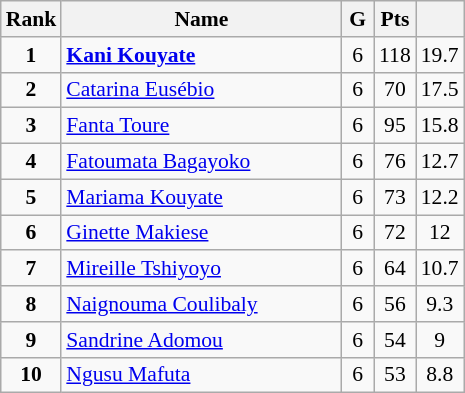<table class="wikitable" style="font-size:90%;">
<tr>
<th width=10px>Rank</th>
<th width=180px>Name</th>
<th width=15px>G</th>
<th width=10px>Pts</th>
<th width=10px></th>
</tr>
<tr align=center>
<td><strong>1</strong></td>
<td align=left> <strong><a href='#'>Kani Kouyate</a></strong></td>
<td>6</td>
<td>118</td>
<td>19.7</td>
</tr>
<tr align=center>
<td><strong>2</strong></td>
<td align=left> <a href='#'>Catarina Eusébio</a></td>
<td>6</td>
<td>70</td>
<td>17.5</td>
</tr>
<tr align=center>
<td><strong>3</strong></td>
<td align=left> <a href='#'>Fanta Toure</a></td>
<td>6</td>
<td>95</td>
<td>15.8</td>
</tr>
<tr align=center>
<td><strong>4</strong></td>
<td align=left> <a href='#'>Fatoumata Bagayoko</a></td>
<td>6</td>
<td>76</td>
<td>12.7</td>
</tr>
<tr align=center>
<td><strong>5</strong></td>
<td align=left> <a href='#'>Mariama Kouyate</a></td>
<td>6</td>
<td>73</td>
<td>12.2</td>
</tr>
<tr align=center>
<td><strong>6</strong></td>
<td align=left> <a href='#'>Ginette Makiese</a></td>
<td>6</td>
<td>72</td>
<td>12</td>
</tr>
<tr align=center>
<td><strong>7</strong></td>
<td align=left> <a href='#'>Mireille Tshiyoyo</a></td>
<td>6</td>
<td>64</td>
<td>10.7</td>
</tr>
<tr align=center>
<td><strong>8</strong></td>
<td align=left> <a href='#'>Naignouma Coulibaly</a></td>
<td>6</td>
<td>56</td>
<td>9.3</td>
</tr>
<tr align=center>
<td><strong>9</strong></td>
<td align=left> <a href='#'>Sandrine Adomou</a></td>
<td>6</td>
<td>54</td>
<td>9</td>
</tr>
<tr align=center>
<td><strong>10</strong></td>
<td align=left> <a href='#'>Ngusu Mafuta</a></td>
<td>6</td>
<td>53</td>
<td>8.8</td>
</tr>
</table>
